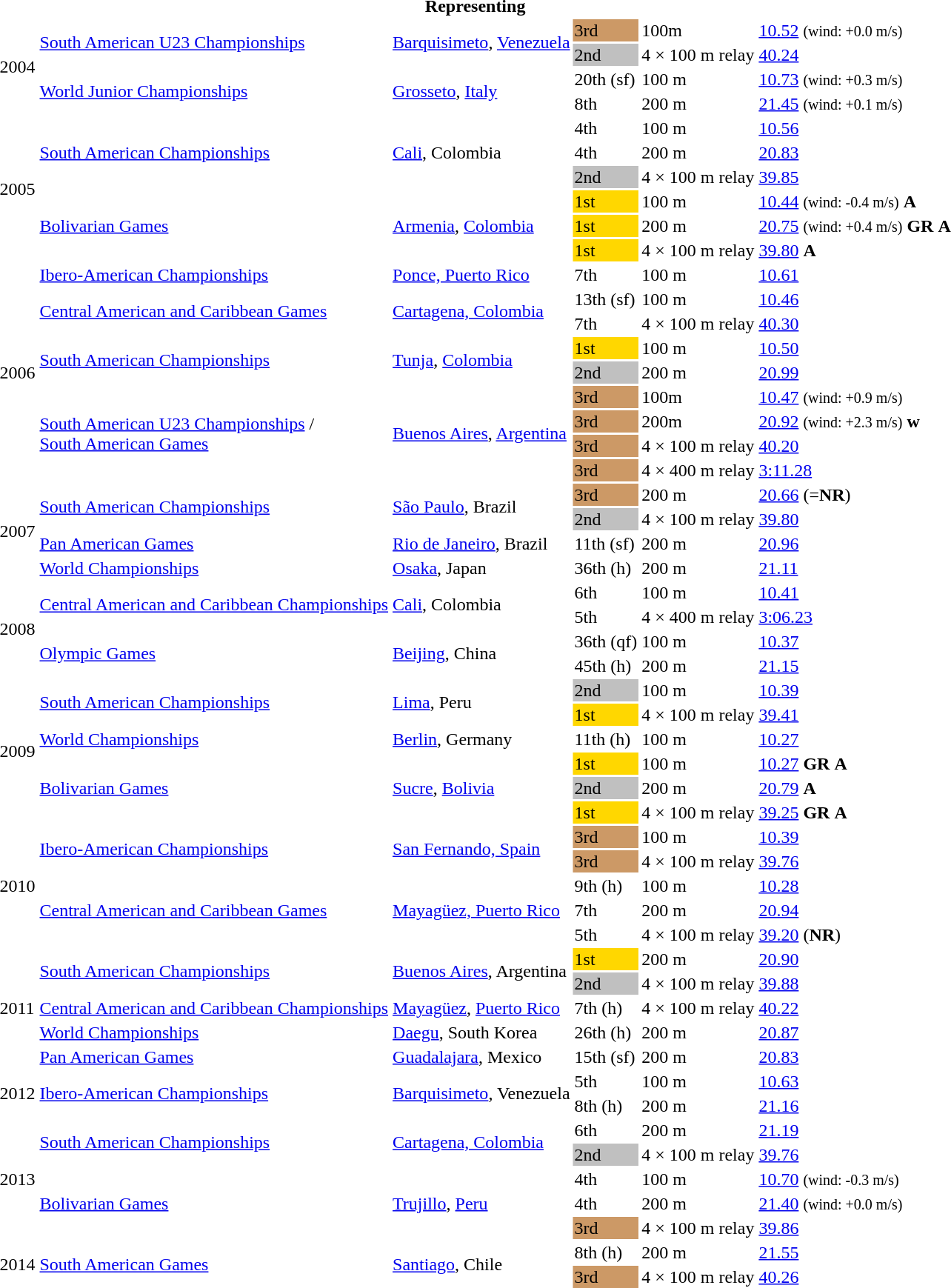<table>
<tr>
<th colspan="6">Representing </th>
</tr>
<tr>
<td rowspan=4>2004</td>
<td rowspan=2><a href='#'>South American U23 Championships</a></td>
<td rowspan=2><a href='#'>Barquisimeto</a>, <a href='#'>Venezuela</a></td>
<td bgcolor="cc9966">3rd</td>
<td>100m</td>
<td><a href='#'>10.52</a> <small>(wind: +0.0 m/s)</small></td>
</tr>
<tr>
<td bgcolor=silver>2nd</td>
<td>4 × 100 m relay</td>
<td><a href='#'>40.24</a></td>
</tr>
<tr>
<td rowspan=2><a href='#'>World Junior Championships</a></td>
<td rowspan=2><a href='#'>Grosseto</a>, <a href='#'>Italy</a></td>
<td>20th (sf)</td>
<td>100 m</td>
<td><a href='#'>10.73</a> <small>(wind: +0.3 m/s)</small></td>
</tr>
<tr>
<td>8th</td>
<td>200 m</td>
<td><a href='#'>21.45</a> <small>(wind: +0.1 m/s)</small></td>
</tr>
<tr>
<td rowspan=6>2005</td>
<td rowspan=3><a href='#'>South American Championships</a></td>
<td rowspan=3><a href='#'>Cali</a>, Colombia</td>
<td>4th</td>
<td>100 m</td>
<td><a href='#'>10.56</a></td>
</tr>
<tr>
<td>4th</td>
<td>200 m</td>
<td><a href='#'>20.83</a></td>
</tr>
<tr>
<td bgcolor=silver>2nd</td>
<td>4 × 100 m relay</td>
<td><a href='#'>39.85</a></td>
</tr>
<tr>
<td rowspan=3><a href='#'>Bolivarian Games</a></td>
<td rowspan=3><a href='#'>Armenia</a>, <a href='#'>Colombia</a></td>
<td bgcolor=gold>1st</td>
<td>100 m</td>
<td><a href='#'>10.44</a> <small>(wind: -0.4 m/s)</small> <strong>A</strong></td>
</tr>
<tr>
<td bgcolor=gold>1st</td>
<td>200 m</td>
<td><a href='#'>20.75</a> <small>(wind: +0.4 m/s)</small> <strong>GR</strong> <strong>A</strong></td>
</tr>
<tr>
<td bgcolor=gold>1st</td>
<td>4 × 100 m relay</td>
<td><a href='#'>39.80</a>  <strong>A</strong></td>
</tr>
<tr>
<td rowspan=9>2006</td>
<td><a href='#'>Ibero-American Championships</a></td>
<td><a href='#'>Ponce, Puerto Rico</a></td>
<td>7th</td>
<td>100 m</td>
<td><a href='#'>10.61</a></td>
</tr>
<tr>
<td rowspan=2><a href='#'>Central American and Caribbean Games</a></td>
<td rowspan=2><a href='#'>Cartagena, Colombia</a></td>
<td>13th (sf)</td>
<td>100 m</td>
<td><a href='#'>10.46</a></td>
</tr>
<tr>
<td>7th</td>
<td>4 × 100 m relay</td>
<td><a href='#'>40.30</a></td>
</tr>
<tr>
<td rowspan=2><a href='#'>South American Championships</a></td>
<td rowspan=2><a href='#'>Tunja</a>, <a href='#'>Colombia</a></td>
<td bgcolor="gold">1st</td>
<td>100 m</td>
<td><a href='#'>10.50</a></td>
</tr>
<tr>
<td bgcolor="silver">2nd</td>
<td>200 m</td>
<td><a href='#'>20.99</a></td>
</tr>
<tr>
<td rowspan=4><a href='#'>South American U23 Championships</a> /<br> <a href='#'>South American Games</a></td>
<td rowspan=4><a href='#'>Buenos Aires</a>, <a href='#'>Argentina</a></td>
<td bgcolor="cc9966">3rd</td>
<td>100m</td>
<td><a href='#'>10.47</a> <small>(wind: +0.9 m/s)</small></td>
</tr>
<tr>
<td bgcolor="cc9966">3rd</td>
<td>200m</td>
<td><a href='#'>20.92</a> <small>(wind: +2.3 m/s)</small> <strong>w</strong></td>
</tr>
<tr>
<td bgcolor="cc9966">3rd</td>
<td>4 × 100 m relay</td>
<td><a href='#'>40.20</a></td>
</tr>
<tr>
<td bgcolor="cc9966">3rd</td>
<td>4 × 400 m relay</td>
<td><a href='#'>3:11.28</a></td>
</tr>
<tr>
<td rowspan=4>2007</td>
<td rowspan=2><a href='#'>South American Championships</a></td>
<td rowspan=2><a href='#'>São Paulo</a>, Brazil</td>
<td bgcolor="cc9966">3rd</td>
<td>200 m</td>
<td><a href='#'>20.66</a> (=<strong>NR</strong>)</td>
</tr>
<tr>
<td bgcolor="silver">2nd</td>
<td>4 × 100 m relay</td>
<td><a href='#'>39.80</a></td>
</tr>
<tr>
<td><a href='#'>Pan American Games</a></td>
<td><a href='#'>Rio de Janeiro</a>, Brazil</td>
<td>11th (sf)</td>
<td>200 m</td>
<td><a href='#'>20.96</a></td>
</tr>
<tr>
<td><a href='#'>World Championships</a></td>
<td><a href='#'>Osaka</a>, Japan</td>
<td>36th (h)</td>
<td>200 m</td>
<td><a href='#'>21.11</a></td>
</tr>
<tr>
<td rowspan=4>2008</td>
<td rowspan=2><a href='#'>Central American and Caribbean Championships</a></td>
<td rowspan=2><a href='#'>Cali</a>, Colombia</td>
<td>6th</td>
<td>100 m</td>
<td><a href='#'>10.41</a></td>
</tr>
<tr>
<td>5th</td>
<td>4 × 400 m relay</td>
<td><a href='#'>3:06.23</a></td>
</tr>
<tr>
<td rowspan=2><a href='#'>Olympic Games</a></td>
<td rowspan=2><a href='#'>Beijing</a>, China</td>
<td>36th (qf)</td>
<td>100 m</td>
<td><a href='#'>10.37</a></td>
</tr>
<tr>
<td>45th (h)</td>
<td>200 m</td>
<td><a href='#'>21.15</a></td>
</tr>
<tr>
<td rowspan=6>2009</td>
<td rowspan=2><a href='#'>South American Championships</a></td>
<td rowspan=2><a href='#'>Lima</a>, Peru</td>
<td bgcolor="silver">2nd</td>
<td>100 m</td>
<td><a href='#'>10.39</a></td>
</tr>
<tr>
<td bgcolor="gold">1st</td>
<td>4 × 100 m relay</td>
<td><a href='#'>39.41</a></td>
</tr>
<tr>
<td><a href='#'>World Championships</a></td>
<td><a href='#'>Berlin</a>, Germany</td>
<td>11th (h)</td>
<td>100 m</td>
<td><a href='#'>10.27</a></td>
</tr>
<tr>
<td rowspan=3><a href='#'>Bolivarian Games</a></td>
<td rowspan=3><a href='#'>Sucre</a>, <a href='#'>Bolivia</a></td>
<td bgcolor=gold>1st</td>
<td>100 m</td>
<td><a href='#'>10.27</a> <strong>GR</strong> <strong>A</strong></td>
</tr>
<tr>
<td bgcolor=silver>2nd</td>
<td>200 m</td>
<td><a href='#'>20.79</a> <strong>A</strong></td>
</tr>
<tr>
<td bgcolor=gold>1st</td>
<td>4 × 100 m relay</td>
<td><a href='#'>39.25</a> <strong>GR</strong> <strong>A</strong></td>
</tr>
<tr>
<td rowspan=5>2010</td>
<td rowspan=2><a href='#'>Ibero-American Championships</a></td>
<td rowspan=2><a href='#'>San Fernando, Spain</a></td>
<td bgcolor="cc9966">3rd</td>
<td>100 m</td>
<td><a href='#'>10.39</a></td>
</tr>
<tr>
<td bgcolor="cc9966">3rd</td>
<td>4 × 100 m relay</td>
<td><a href='#'>39.76</a></td>
</tr>
<tr>
<td rowspan=3><a href='#'>Central American and Caribbean Games</a></td>
<td rowspan=3><a href='#'>Mayagüez, Puerto Rico</a></td>
<td>9th (h)</td>
<td>100 m</td>
<td><a href='#'>10.28</a></td>
</tr>
<tr>
<td>7th</td>
<td>200 m</td>
<td><a href='#'>20.94</a></td>
</tr>
<tr>
<td>5th</td>
<td>4 × 100 m relay</td>
<td><a href='#'>39.20</a> (<strong>NR</strong>)</td>
</tr>
<tr>
<td rowspan=5>2011</td>
<td rowspan=2><a href='#'>South American Championships</a></td>
<td rowspan=2><a href='#'>Buenos Aires</a>, Argentina</td>
<td bgcolor="gold">1st</td>
<td>200 m</td>
<td><a href='#'>20.90</a></td>
</tr>
<tr>
<td bgcolor="silver">2nd</td>
<td>4 × 100 m relay</td>
<td><a href='#'>39.88</a></td>
</tr>
<tr>
<td><a href='#'>Central American and Caribbean Championships</a></td>
<td><a href='#'>Mayagüez</a>, <a href='#'>Puerto Rico</a></td>
<td>7th (h)</td>
<td>4 × 100 m relay</td>
<td><a href='#'>40.22</a></td>
</tr>
<tr>
<td><a href='#'>World Championships</a></td>
<td><a href='#'>Daegu</a>, South Korea</td>
<td>26th (h)</td>
<td>200 m</td>
<td><a href='#'>20.87</a></td>
</tr>
<tr>
<td><a href='#'>Pan American Games</a></td>
<td><a href='#'>Guadalajara</a>, Mexico</td>
<td>15th (sf)</td>
<td>200 m</td>
<td><a href='#'>20.83</a></td>
</tr>
<tr>
<td rowspan=2>2012</td>
<td rowspan=2><a href='#'>Ibero-American Championships</a></td>
<td rowspan=2><a href='#'>Barquisimeto</a>, Venezuela</td>
<td>5th</td>
<td>100 m</td>
<td><a href='#'>10.63</a></td>
</tr>
<tr>
<td>8th (h)</td>
<td>200 m</td>
<td><a href='#'>21.16</a></td>
</tr>
<tr>
<td rowspan=5>2013</td>
<td rowspan=2><a href='#'>South American Championships</a></td>
<td rowspan=2><a href='#'>Cartagena, Colombia</a></td>
<td>6th</td>
<td>200 m</td>
<td><a href='#'>21.19</a></td>
</tr>
<tr>
<td bgcolor="silver">2nd</td>
<td>4 × 100 m relay</td>
<td><a href='#'>39.76</a></td>
</tr>
<tr>
<td rowspan=3><a href='#'>Bolivarian Games</a></td>
<td rowspan=3><a href='#'>Trujillo</a>, <a href='#'>Peru</a></td>
<td>4th</td>
<td>100 m</td>
<td><a href='#'>10.70</a> <small>(wind: -0.3 m/s)</small></td>
</tr>
<tr>
<td>4th</td>
<td>200 m</td>
<td><a href='#'>21.40</a> <small>(wind: +0.0 m/s)</small></td>
</tr>
<tr>
<td bgcolor="cc9966">3rd</td>
<td>4 × 100 m relay</td>
<td><a href='#'>39.86</a></td>
</tr>
<tr>
<td rowspan=2>2014</td>
<td rowspan=2><a href='#'>South American Games</a></td>
<td rowspan=2><a href='#'>Santiago</a>, Chile</td>
<td>8th (h)</td>
<td>200 m</td>
<td><a href='#'>21.55</a></td>
</tr>
<tr>
<td bgcolor="cc9966">3rd</td>
<td>4 × 100 m relay</td>
<td><a href='#'>40.26</a></td>
</tr>
</table>
